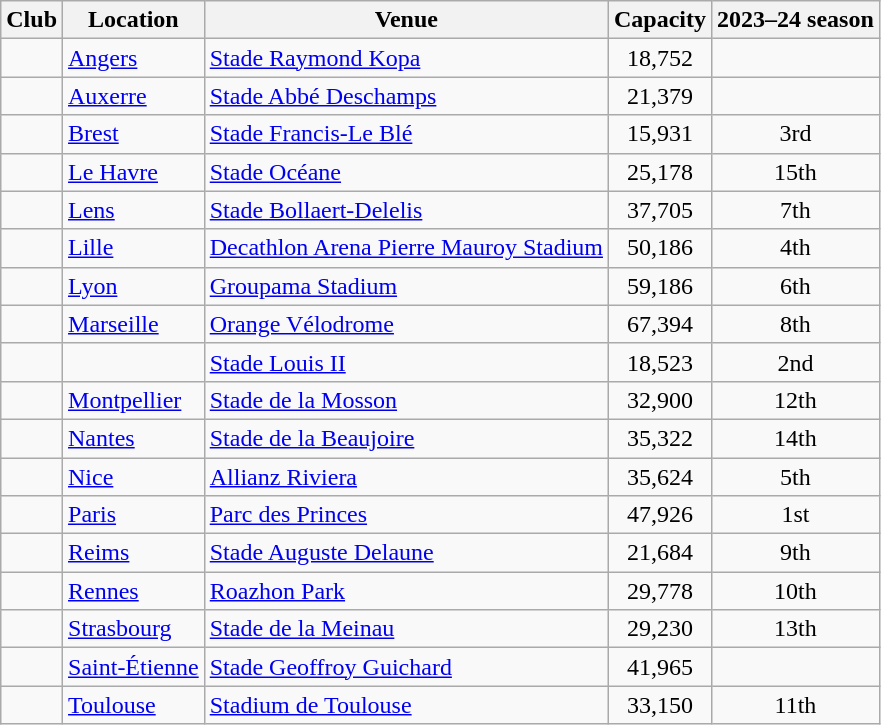<table class="wikitable sortable">
<tr>
<th>Club</th>
<th>Location</th>
<th>Venue</th>
<th>Capacity</th>
<th>2023–24 season</th>
</tr>
<tr>
<td></td>
<td><a href='#'>Angers</a></td>
<td><a href='#'>Stade Raymond Kopa</a></td>
<td align="center">18,752</td>
<td align="center"></td>
</tr>
<tr>
<td></td>
<td><a href='#'>Auxerre</a></td>
<td><a href='#'>Stade Abbé Deschamps</a></td>
<td style="text-align:center;">21,379</td>
<td align="center"></td>
</tr>
<tr>
<td></td>
<td><a href='#'>Brest</a></td>
<td><a href='#'>Stade Francis-Le Blé</a></td>
<td align="center">15,931</td>
<td align="center">3rd</td>
</tr>
<tr>
<td></td>
<td><a href='#'>Le Havre</a></td>
<td><a href='#'>Stade Océane</a></td>
<td align="center">25,178</td>
<td align="center">15th</td>
</tr>
<tr>
<td></td>
<td><a href='#'>Lens</a></td>
<td><a href='#'>Stade Bollaert-Delelis</a></td>
<td align="center">37,705</td>
<td align="center">7th</td>
</tr>
<tr>
<td></td>
<td><a href='#'>Lille</a></td>
<td><a href='#'>Decathlon Arena Pierre Mauroy Stadium</a></td>
<td align="center">50,186</td>
<td align="center">4th</td>
</tr>
<tr>
<td></td>
<td><a href='#'>Lyon</a></td>
<td><a href='#'>Groupama Stadium</a></td>
<td align="center">59,186</td>
<td align="center">6th</td>
</tr>
<tr>
<td></td>
<td><a href='#'>Marseille</a></td>
<td><a href='#'>Orange Vélodrome</a></td>
<td align="center">67,394</td>
<td align="center">8th</td>
</tr>
<tr>
<td></td>
<td></td>
<td><a href='#'>Stade Louis II</a></td>
<td align="center">18,523</td>
<td align="center">2nd</td>
</tr>
<tr>
<td></td>
<td><a href='#'>Montpellier</a></td>
<td><a href='#'>Stade de la Mosson</a></td>
<td align="center">32,900</td>
<td align="center">12th</td>
</tr>
<tr>
<td></td>
<td><a href='#'>Nantes</a></td>
<td><a href='#'>Stade de la Beaujoire</a></td>
<td align="center">35,322</td>
<td align="center">14th</td>
</tr>
<tr>
<td></td>
<td><a href='#'>Nice</a></td>
<td><a href='#'>Allianz Riviera</a></td>
<td align="center">35,624</td>
<td align="center">5th</td>
</tr>
<tr>
<td></td>
<td><a href='#'>Paris</a></td>
<td><a href='#'>Parc des Princes</a></td>
<td align="center">47,926</td>
<td align="center">1st</td>
</tr>
<tr>
<td></td>
<td><a href='#'>Reims</a></td>
<td><a href='#'>Stade Auguste Delaune</a></td>
<td align="center">21,684</td>
<td align="center">9th</td>
</tr>
<tr>
<td></td>
<td><a href='#'>Rennes</a></td>
<td><a href='#'>Roazhon Park</a></td>
<td align="center">29,778</td>
<td align="center">10th</td>
</tr>
<tr>
<td></td>
<td><a href='#'>Strasbourg</a></td>
<td><a href='#'>Stade de la Meinau</a></td>
<td align="center">29,230</td>
<td align="center">13th</td>
</tr>
<tr>
<td></td>
<td><a href='#'>Saint-Étienne</a></td>
<td><a href='#'>Stade Geoffroy Guichard</a></td>
<td align="center">41,965</td>
<td align="center"></td>
</tr>
<tr>
<td></td>
<td><a href='#'>Toulouse</a></td>
<td><a href='#'>Stadium de Toulouse</a></td>
<td align="center">33,150</td>
<td align="center">11th</td>
</tr>
</table>
